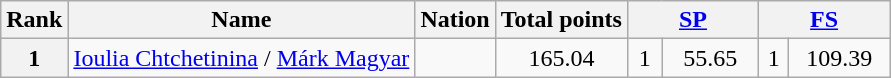<table class="wikitable sortable">
<tr>
<th>Rank</th>
<th>Name</th>
<th>Nation</th>
<th>Total points</th>
<th colspan="2" width="80px"><a href='#'>SP</a></th>
<th colspan="2" width="80px"><a href='#'>FS</a></th>
</tr>
<tr>
<th>1</th>
<td><a href='#'>Ioulia Chtchetinina</a> / <a href='#'>Márk Magyar</a></td>
<td></td>
<td align="center">165.04</td>
<td align="center">1</td>
<td align="center">55.65</td>
<td align="center">1</td>
<td align="center">109.39</td>
</tr>
</table>
